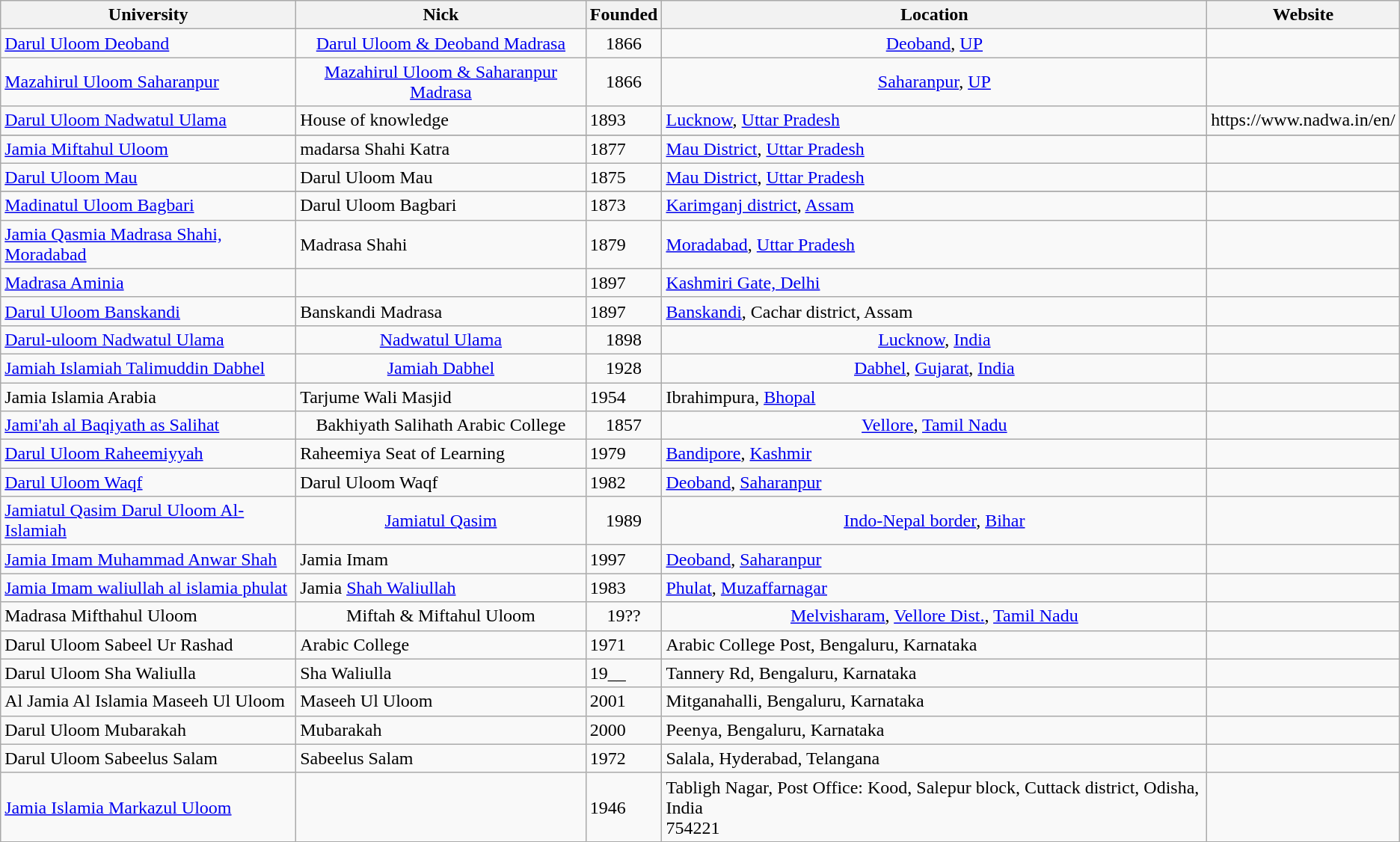<table class="wikitable sortable">
<tr>
<th>University</th>
<th>Nick</th>
<th>Founded</th>
<th>Location</th>
<th class="unsortable">Website</th>
</tr>
<tr>
<td><a href='#'>Darul Uloom Deoband</a></td>
<td style="text-align:center;"><a href='#'>Darul Uloom & Deoband Madrasa</a></td>
<td style="text-align:center;">1866</td>
<td style="text-align:center;"><a href='#'>Deoband</a>, <a href='#'>UP</a></td>
<td style="text-align:center;"></td>
</tr>
<tr>
<td><a href='#'>Mazahirul Uloom Saharanpur</a></td>
<td style="text-align:center;"><a href='#'>Mazahirul Uloom & Saharanpur Madrasa</a></td>
<td style="text-align:center;">1866</td>
<td style="text-align:center;"><a href='#'>Saharanpur</a>, <a href='#'>UP</a></td>
<td style="text-align:center;"></td>
</tr>
<tr>
<td><a href='#'>Darul Uloom Nadwatul Ulama</a></td>
<td>House of knowledge</td>
<td>1893</td>
<td><a href='#'>Lucknow</a>, <a href='#'>Uttar Pradesh</a></td>
<td>https://www.nadwa.in/en/</td>
</tr>
<tr>
</tr>
<tr>
<td><a href='#'>Jamia Miftahul Uloom</a></td>
<td>madarsa Shahi Katra</td>
<td>1877</td>
<td><a href='#'>Mau District</a>, <a href='#'>Uttar Pradesh</a></td>
<td></td>
</tr>
<tr>
<td><a href='#'>Darul Uloom Mau</a></td>
<td>Darul Uloom Mau</td>
<td>1875</td>
<td><a href='#'>Mau District</a>, <a href='#'>Uttar Pradesh</a></td>
<td></td>
</tr>
<tr>
</tr>
<tr>
</tr>
<tr>
<td><a href='#'>Madinatul Uloom Bagbari</a></td>
<td>Darul Uloom Bagbari</td>
<td>1873</td>
<td><a href='#'>Karimganj district</a>, <a href='#'>Assam</a></td>
<td></td>
</tr>
<tr>
<td><a href='#'>Jamia Qasmia Madrasa Shahi, Moradabad</a></td>
<td>Madrasa Shahi</td>
<td>1879</td>
<td><a href='#'>Moradabad</a>, <a href='#'>Uttar Pradesh</a></td>
<td> </td>
</tr>
<tr>
<td><a href='#'>Madrasa Aminia</a></td>
<td></td>
<td>1897</td>
<td><a href='#'>Kashmiri Gate, Delhi</a></td>
<td></td>
</tr>
<tr>
<td><a href='#'>Darul Uloom Banskandi</a></td>
<td>Banskandi Madrasa</td>
<td>1897</td>
<td><a href='#'>Banskandi</a>, Cachar district, Assam</td>
<td></td>
</tr>
<tr>
<td><a href='#'>Darul-uloom Nadwatul Ulama</a></td>
<td style="text-align:center;"><a href='#'>Nadwatul Ulama</a></td>
<td style="text-align:center;">1898</td>
<td style="text-align:center;"><a href='#'>Lucknow</a>, <a href='#'>India</a></td>
<td style="text-align:center;"> </td>
</tr>
<tr>
<td><a href='#'>Jamiah Islamiah Talimuddin Dabhel</a></td>
<td style="text-align:center;"><a href='#'>Jamiah Dabhel</a></td>
<td style="text-align:center;">1928</td>
<td style="text-align:center;"><a href='#'>Dabhel</a>, <a href='#'>Gujarat</a>, <a href='#'>India</a></td>
<td style="text-align:center;"></td>
</tr>
<tr>
<td>Jamia Islamia Arabia</td>
<td>Tarjume Wali Masjid</td>
<td>1954</td>
<td>Ibrahimpura, <a href='#'>Bhopal</a></td>
<td></td>
</tr>
<tr>
<td><a href='#'>Jami'ah al Baqiyath as Salihat</a></td>
<td style="text-align:center;">Bakhiyath Salihath Arabic College</td>
<td style="text-align:center;">1857</td>
<td style="text-align:center;"><a href='#'>Vellore</a>, <a href='#'>Tamil Nadu</a></td>
<td style="text-align:center;"></td>
</tr>
<tr>
<td><a href='#'>Darul Uloom Raheemiyyah</a></td>
<td>Raheemiya Seat of Learning</td>
<td>1979</td>
<td><a href='#'>Bandipore</a>, <a href='#'>Kashmir</a></td>
<td></td>
</tr>
<tr>
<td><a href='#'>Darul Uloom Waqf</a></td>
<td>Darul Uloom Waqf</td>
<td>1982</td>
<td><a href='#'>Deoband</a>, <a href='#'>Saharanpur</a></td>
<td></td>
</tr>
<tr>
<td><a href='#'>Jamiatul Qasim Darul Uloom Al-Islamiah</a></td>
<td style="text-align:center;"><a href='#'>Jamiatul Qasim</a></td>
<td style="text-align:center;">1989</td>
<td style="text-align:center;"><a href='#'>Indo-Nepal border</a>, <a href='#'>Bihar</a></td>
<td style="text-align:center;"></td>
</tr>
<tr>
<td><a href='#'>Jamia Imam Muhammad Anwar Shah</a></td>
<td>Jamia Imam</td>
<td>1997</td>
<td><a href='#'>Deoband</a>, <a href='#'>Saharanpur</a></td>
<td></td>
</tr>
<tr>
<td><a href='#'>Jamia Imam waliullah al islamia phulat</a></td>
<td>Jamia <a href='#'>Shah Waliullah</a></td>
<td>1983</td>
<td><a href='#'>Phulat</a>, <a href='#'>Muzaffarnagar</a></td>
<td></td>
</tr>
<tr>
<td>Madrasa Mifthahul Uloom</td>
<td style="text-align:center;">Miftah & Miftahul Uloom</td>
<td style="text-align:center;">19??</td>
<td style="text-align:center;"><a href='#'>Melvisharam</a>, <a href='#'>Vellore Dist.</a>, <a href='#'>Tamil Nadu</a></td>
<td style="text-align:center;"></td>
</tr>
<tr>
<td>Darul Uloom Sabeel Ur Rashad</td>
<td>Arabic  College</td>
<td>1971</td>
<td>Arabic College Post, Bengaluru, Karnataka</td>
<td></td>
</tr>
<tr>
<td>Darul Uloom Sha Waliulla</td>
<td>Sha Waliulla</td>
<td>19__</td>
<td>Tannery Rd, Bengaluru, Karnataka</td>
<td></td>
</tr>
<tr>
<td>Al Jamia Al Islamia Maseeh Ul Uloom</td>
<td>Maseeh Ul Uloom</td>
<td>2001</td>
<td>Mitganahalli, Bengaluru, Karnataka</td>
<td></td>
</tr>
<tr>
<td>Darul Uloom Mubarakah</td>
<td>Mubarakah</td>
<td>2000</td>
<td>Peenya, Bengaluru, Karnataka</td>
<td></td>
</tr>
<tr>
<td>Darul Uloom Sabeelus Salam</td>
<td>Sabeelus Salam</td>
<td>1972</td>
<td>Salala, Hyderabad, Telangana</td>
<td></td>
</tr>
<tr>
<td><a href='#'>Jamia Islamia Markazul Uloom</a></td>
<td></td>
<td>1946</td>
<td>Tabligh Nagar, Post Office: Kood, Salepur block, Cuttack district, Odisha, India<br>754221</td>
<td></td>
</tr>
</table>
